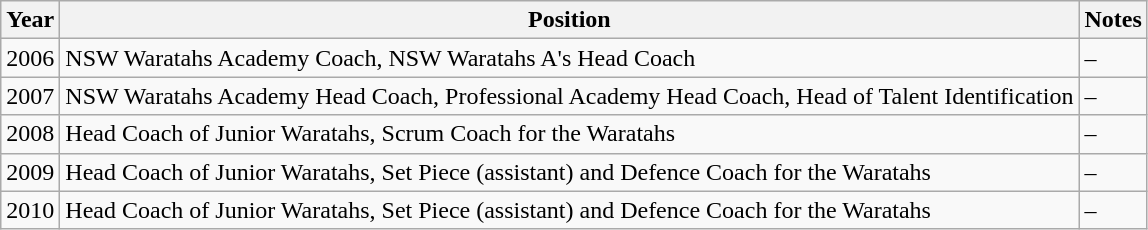<table class="wikitable">
<tr>
<th>Year</th>
<th>Position</th>
<th>Notes</th>
</tr>
<tr>
<td>2006</td>
<td>NSW Waratahs Academy Coach, NSW Waratahs A's Head Coach</td>
<td>–</td>
</tr>
<tr>
<td>2007</td>
<td>NSW Waratahs Academy Head Coach, Professional Academy Head Coach, Head of Talent Identification</td>
<td>–</td>
</tr>
<tr>
<td>2008</td>
<td>Head Coach of Junior Waratahs, Scrum Coach for the Waratahs</td>
<td>–</td>
</tr>
<tr>
<td>2009</td>
<td>Head Coach of Junior Waratahs, Set Piece (assistant) and Defence Coach for the Waratahs</td>
<td>–</td>
</tr>
<tr>
<td>2010</td>
<td>Head Coach of Junior Waratahs, Set Piece (assistant) and Defence Coach for the Waratahs</td>
<td>–</td>
</tr>
</table>
